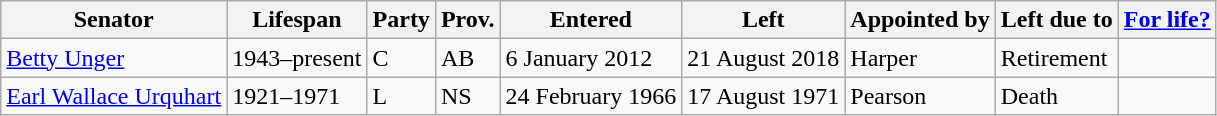<table class="wikitable sortable">
<tr>
<th>Senator</th>
<th>Lifespan</th>
<th>Party</th>
<th>Prov.</th>
<th>Entered</th>
<th>Left</th>
<th>Appointed by</th>
<th>Left due to</th>
<th><a href='#'>For life?</a></th>
</tr>
<tr>
<td><a href='#'>Betty Unger</a></td>
<td>1943–present</td>
<td>C</td>
<td>AB</td>
<td>6 January 2012</td>
<td>21 August 2018</td>
<td>Harper</td>
<td>Retirement</td>
<td></td>
</tr>
<tr>
<td><a href='#'>Earl Wallace Urquhart</a></td>
<td>1921–1971</td>
<td>L</td>
<td>NS</td>
<td>24 February 1966</td>
<td>17 August 1971</td>
<td>Pearson</td>
<td>Death</td>
<td></td>
</tr>
</table>
